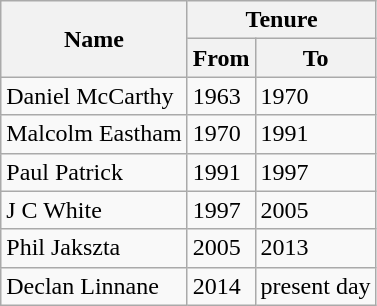<table class="wikitable">
<tr>
<th rowspan="2">Name</th>
<th colspan="2">Tenure</th>
</tr>
<tr>
<th>From</th>
<th>To</th>
</tr>
<tr>
<td>Daniel McCarthy</td>
<td>1963</td>
<td>1970</td>
</tr>
<tr>
<td>Malcolm Eastham</td>
<td>1970</td>
<td>1991</td>
</tr>
<tr>
<td>Paul Patrick</td>
<td>1991</td>
<td>1997</td>
</tr>
<tr>
<td>J C White</td>
<td>1997</td>
<td>2005</td>
</tr>
<tr>
<td>Phil Jakszta</td>
<td>2005</td>
<td>2013</td>
</tr>
<tr>
<td>Declan Linnane</td>
<td>2014</td>
<td>present day</td>
</tr>
</table>
